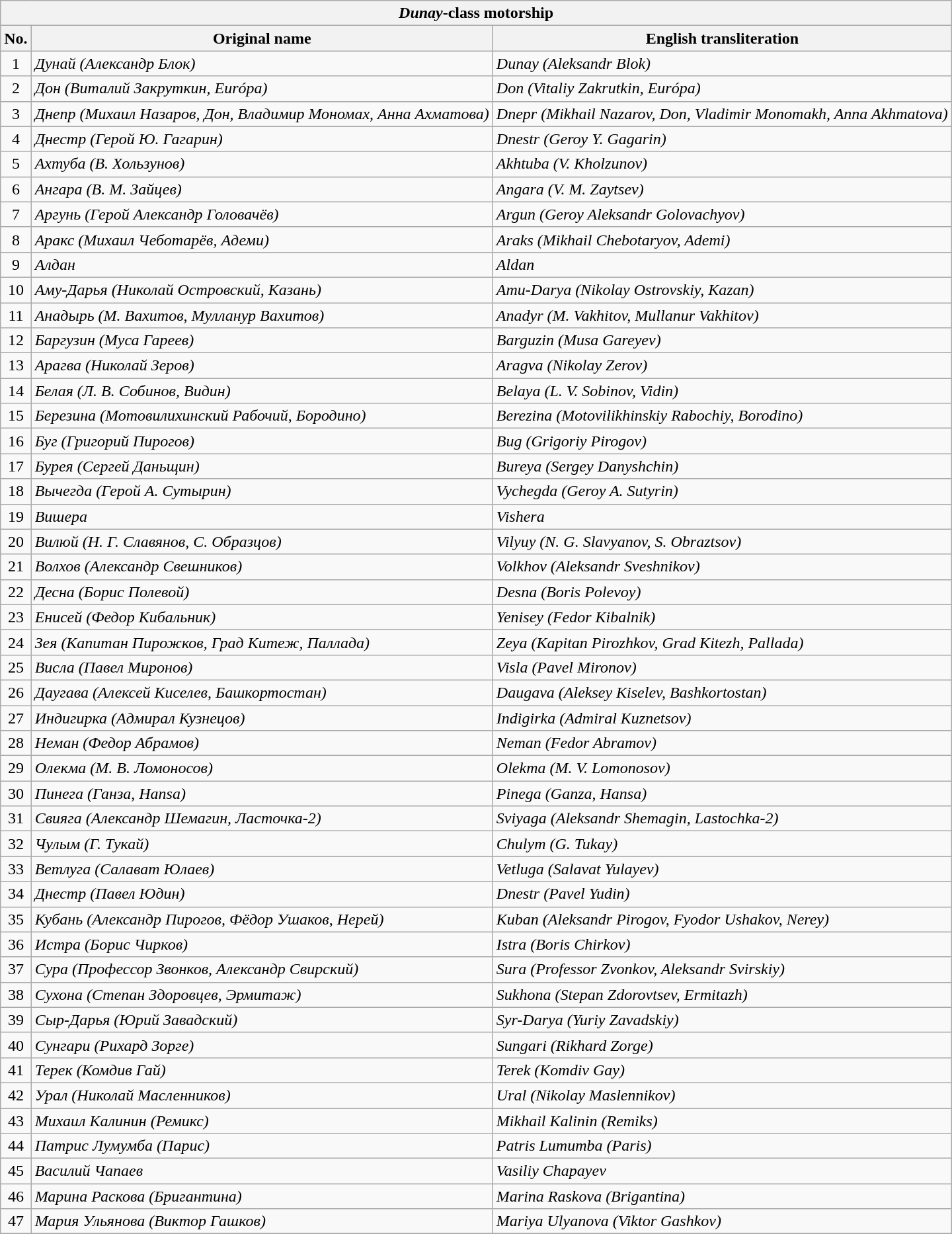<table class="wikitable" style="text-align:center">
<tr>
<th colspan="3" style="text-align:center"><em>Dunay</em>-class motorship</th>
</tr>
<tr>
<th>No.</th>
<th align=Left>Original name</th>
<th align=Left>English transliteration</th>
</tr>
<tr>
<td>1</td>
<td align=Left><em>Дунай (Александр Блок)</em></td>
<td align=Left><em>Dunay (Aleksandr Blok)</em></td>
</tr>
<tr>
<td>2</td>
<td align=Left><em>Дон (Виталий Закруткин, Európa)</em></td>
<td align=Left><em>Don (Vitaliy Zakrutkin, Európa)</em></td>
</tr>
<tr>
<td>3</td>
<td align=Left><em>Днепр (Михаил Назаров, Дон, Владимир Мономах, Анна Ахматова)</em></td>
<td align=Left><em>Dnepr (Mikhail Nazarov, Don, Vladimir Monomakh, Anna Akhmatova)</em></td>
</tr>
<tr>
<td>4</td>
<td align=Left><em>Днестр (Герой Ю. Гагарин)</em></td>
<td align=Left><em>Dnestr (Geroy Y. Gagarin)</em></td>
</tr>
<tr>
<td>5</td>
<td align=Left><em>Ахтуба (В. Хользунов)</em></td>
<td align=Left><em>Akhtuba (V. Kholzunov)</em></td>
</tr>
<tr>
<td>6</td>
<td align=Left><em>Ангара (В. М. Зайцев)</em></td>
<td align=Left><em>Angara (V. M. Zaytsev)</em></td>
</tr>
<tr>
<td>7</td>
<td align=Left><em>Аргунь (Герой Александр Головачёв)</em></td>
<td align=Left><em>Argun (Geroy Aleksandr Golovachyov)</em></td>
</tr>
<tr>
<td>8</td>
<td align=Left><em>Аракс (Михаил Чеботарёв, Адеми)</em></td>
<td align=Left><em>Araks (Mikhail Chebotaryov, Ademi)</em></td>
</tr>
<tr>
<td>9</td>
<td align=Left><em>Алдан</em></td>
<td align=Left><em>Aldan</em></td>
</tr>
<tr>
<td>10</td>
<td align=Left><em>Аму-Дарья (Николай Островский, Казань)</em></td>
<td align=Left><em>Amu-Darya (Nikolay Ostrovskiy, Kazan)</em></td>
</tr>
<tr>
<td>11</td>
<td align=Left><em>Анадырь (М. Вахитов, Мулланур Вахитов)</em></td>
<td align=Left><em>Anadyr (M. Vakhitov, Mullanur Vakhitov)</em></td>
</tr>
<tr>
<td>12</td>
<td align=Left><em>Баргузин (Муса Гареев)</em></td>
<td align=Left><em>Barguzin (Musa Gareyev)</em></td>
</tr>
<tr>
<td>13</td>
<td align=Left><em>Арагва (Николай Зеров)</em></td>
<td align=Left><em>Aragva (Nikolay Zerov)</em></td>
</tr>
<tr>
<td>14</td>
<td align=Left><em>Белая (Л. В. Собинов, Видин)</em></td>
<td align=Left><em>Belaya (L. V. Sobinov, Vidin)</em></td>
</tr>
<tr>
<td>15</td>
<td align=Left><em>Березина (Мотовилихинский Рабочий, Бородино)</em></td>
<td align=Left><em>Berezina (Motovilikhinskiy Rabochiy, Borodino)</em></td>
</tr>
<tr>
<td>16</td>
<td align=Left><em>Буг (Григорий Пирогов)</em></td>
<td align=Left><em>Bug (Grigoriy Pirogov)</em></td>
</tr>
<tr>
<td>17</td>
<td align=Left><em>Бурея (Сергей Даньщин)</em></td>
<td align=Left><em>Bureya (Sergey Danyshchin)</em></td>
</tr>
<tr>
<td>18</td>
<td align=Left><em>Вычегда (Герой А. Сутырин)</em></td>
<td align=Left><em>Vychegda (Geroy A. Sutyrin)</em></td>
</tr>
<tr>
<td>19</td>
<td align=Left><em>Вишера</em></td>
<td align=Left><em>Vishera</em></td>
</tr>
<tr>
<td>20</td>
<td align=Left><em>Вилюй (Н. Г. Славянов, С. Образцов)</em></td>
<td align=Left><em>Vilyuy (N. G. Slavyanov, S. Obraztsov)</em></td>
</tr>
<tr>
<td>21</td>
<td align=Left><em>Волхов (Александр Свешников)</em></td>
<td align=Left><em>Volkhov (Aleksandr Sveshnikov)</em></td>
</tr>
<tr>
<td>22</td>
<td align=Left><em>Десна (Борис Полевой)</em></td>
<td align=Left><em>Desna (Boris Polevoy)</em></td>
</tr>
<tr>
<td>23</td>
<td align=Left><em>Енисей (Федор Кибальник)</em></td>
<td align=Left><em>Yenisey (Fedor Kibalnik)</em></td>
</tr>
<tr>
<td>24</td>
<td align=Left><em>Зея (Капитан Пирожков, Град Китеж, Паллада)</em></td>
<td align=Left><em>Zeya (Kapitan Pirozhkov, Grad Kitezh, Pallada)</em></td>
</tr>
<tr>
<td>25</td>
<td align=Left><em>Висла (Павел Миронов)</em></td>
<td align=Left><em>Visla (Pavel Mironov)</em></td>
</tr>
<tr>
<td>26</td>
<td align=Left><em>Даугава (Алексей Киселев, Башкортостан)</em></td>
<td align=Left><em>Daugava (Aleksey Kiselev, Bashkortostan)</em></td>
</tr>
<tr>
<td>27</td>
<td align=Left><em>Индигирка (Адмирал Кузнецов)</em></td>
<td align=Left><em>Indigirka (Admiral Kuznetsov)</em></td>
</tr>
<tr>
<td>28</td>
<td align=Left><em>Неман (Федор Абрамов)</em></td>
<td align=Left><em>Neman (Fedor Abramov)</em></td>
</tr>
<tr>
<td>29</td>
<td align=Left><em>Олекма (М. В. Ломоносов)</em></td>
<td align=Left><em>Olekma (M. V. Lomonosov)</em></td>
</tr>
<tr>
<td>30</td>
<td align=Left><em>Пинега (Ганза, Hansa)</em></td>
<td align=Left><em>Pinega (Ganza, Hansa)</em></td>
</tr>
<tr>
<td>31</td>
<td align=Left><em>Свияга (Александр Шемагин, Ласточка-2)</em></td>
<td align=Left><em>Sviyaga (Aleksandr Shemagin, Lastochka-2)</em></td>
</tr>
<tr>
<td>32</td>
<td align=Left><em>Чулым (Г. Тукай)</em></td>
<td align=Left><em>Chulym (G. Tukay)</em></td>
</tr>
<tr>
<td>33</td>
<td align=Left><em>Ветлуга (Салават Юлаев)</em></td>
<td align=Left><em>Vetluga (Salavat Yulayev)</em></td>
</tr>
<tr>
<td>34</td>
<td align=Left><em>Днестр (Павел Юдин)</em></td>
<td align=Left><em>Dnestr (Pavel Yudin)</em></td>
</tr>
<tr>
<td>35</td>
<td align=Left><em>Кубань (Александр Пирогов, Фёдор Ушаков, Нерей)</em></td>
<td align=Left><em>Kuban (Aleksandr Pirogov, Fyodor Ushakov, Nerey)</em></td>
</tr>
<tr>
<td>36</td>
<td align=Left><em>Истра (Борис Чирков)</em></td>
<td align=Left><em>Istra (Boris Chirkov)</em></td>
</tr>
<tr>
<td>37</td>
<td align=Left><em>Сура (Профессор Звонков, Александр Свирский)</em></td>
<td align=Left><em>Sura (Professor Zvonkov, Aleksandr Svirskiy)</em></td>
</tr>
<tr>
<td>38</td>
<td align=Left><em>Сухона (Степан Здоровцев, Эрмитаж)</em></td>
<td align=Left><em>Sukhona (Stepan Zdorovtsev, Ermitazh)</em></td>
</tr>
<tr>
<td>39</td>
<td align=Left><em>Сыр-Дарья (Юрий Завадский)</em></td>
<td align=Left><em>Syr-Darya (Yuriy Zavadskiy)</em></td>
</tr>
<tr>
<td>40</td>
<td align=Left><em>Сунгари (Рихард Зорге)</em></td>
<td align=Left><em>Sungari (Rikhard Zorge)</em></td>
</tr>
<tr>
<td>41</td>
<td align=Left><em>Терек (Комдив Гай)</em></td>
<td align=Left><em>Terek (Komdiv Gay)</em></td>
</tr>
<tr>
<td>42</td>
<td align=Left><em>Урал (Николай Масленников)</em></td>
<td align=Left><em>Ural (Nikolay Maslennikov)</em></td>
</tr>
<tr>
<td>43</td>
<td align=Left><em>Михаил Калинин (Ремикс)</em></td>
<td align=Left><em>Mikhail Kalinin (Remiks)</em></td>
</tr>
<tr>
<td>44</td>
<td align=Left><em>Патрис Лумумба (Парис)</em></td>
<td align=Left><em>Patris Lumumba (Paris)</em></td>
</tr>
<tr>
<td>45</td>
<td align=Left><em>Василий Чапаев</em></td>
<td align=Left><em>Vasiliy Chapayev</em></td>
</tr>
<tr>
<td>46</td>
<td align=Left><em>Марина Раскова (Бригантина)</em></td>
<td align=Left><em>Marina Raskova (Brigantina)</em></td>
</tr>
<tr>
<td>47</td>
<td align=Left><em>Мария Ульянова (Виктор Гашков)</em></td>
<td align=Left><em>Mariya Ulyanova (Viktor Gashkov)</em></td>
</tr>
<tr>
</tr>
</table>
